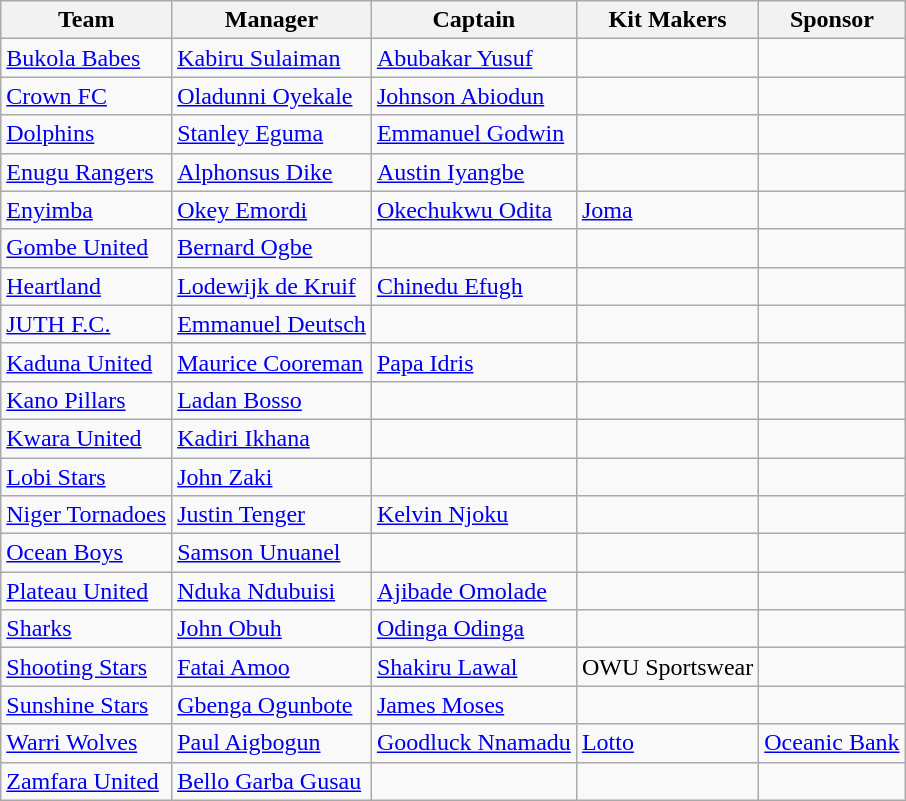<table class="wikitable sortable" style="text-align: left;">
<tr>
<th>Team</th>
<th>Manager</th>
<th>Captain</th>
<th>Kit Makers</th>
<th>Sponsor</th>
</tr>
<tr>
<td><a href='#'>Bukola Babes</a></td>
<td> <a href='#'>Kabiru Sulaiman</a></td>
<td> <a href='#'>Abubakar Yusuf</a></td>
<td></td>
<td></td>
</tr>
<tr>
<td><a href='#'>Crown FC</a></td>
<td> <a href='#'>Oladunni Oyekale</a></td>
<td> <a href='#'>Johnson Abiodun</a></td>
<td></td>
<td></td>
</tr>
<tr>
<td><a href='#'>Dolphins</a></td>
<td> <a href='#'>Stanley Eguma</a></td>
<td> <a href='#'>Emmanuel Godwin</a></td>
<td></td>
<td></td>
</tr>
<tr>
<td><a href='#'>Enugu Rangers</a></td>
<td> <a href='#'>Alphonsus Dike</a></td>
<td> <a href='#'>Austin Iyangbe</a></td>
<td></td>
<td></td>
</tr>
<tr>
<td><a href='#'>Enyimba</a></td>
<td> <a href='#'>Okey Emordi</a></td>
<td> <a href='#'>Okechukwu Odita</a></td>
<td><a href='#'>Joma</a></td>
<td></td>
</tr>
<tr>
<td><a href='#'>Gombe United</a></td>
<td> <a href='#'>Bernard Ogbe</a></td>
<td></td>
<td></td>
<td></td>
</tr>
<tr>
<td><a href='#'>Heartland</a></td>
<td> <a href='#'>Lodewijk de Kruif</a></td>
<td> <a href='#'>Chinedu Efugh</a></td>
<td></td>
<td></td>
</tr>
<tr>
<td><a href='#'>JUTH F.C.</a></td>
<td> <a href='#'>Emmanuel Deutsch</a></td>
<td></td>
<td></td>
<td></td>
</tr>
<tr>
<td><a href='#'>Kaduna United</a></td>
<td> <a href='#'>Maurice Cooreman</a></td>
<td> <a href='#'>Papa Idris</a></td>
<td></td>
<td></td>
</tr>
<tr>
<td><a href='#'>Kano Pillars</a></td>
<td> <a href='#'>Ladan Bosso</a></td>
<td></td>
<td></td>
<td></td>
</tr>
<tr>
<td><a href='#'>Kwara United</a></td>
<td> <a href='#'>Kadiri Ikhana</a></td>
<td></td>
<td></td>
<td></td>
</tr>
<tr>
<td><a href='#'>Lobi Stars</a></td>
<td> <a href='#'>John Zaki</a></td>
<td></td>
<td></td>
<td></td>
</tr>
<tr>
<td><a href='#'>Niger Tornadoes</a></td>
<td> <a href='#'>Justin Tenger</a></td>
<td> <a href='#'>Kelvin Njoku</a></td>
<td></td>
<td></td>
</tr>
<tr>
<td><a href='#'>Ocean Boys</a></td>
<td> <a href='#'>Samson Unuanel</a></td>
<td></td>
<td></td>
<td></td>
</tr>
<tr>
<td><a href='#'>Plateau United</a></td>
<td> <a href='#'>Nduka Ndubuisi</a></td>
<td> <a href='#'>Ajibade Omolade</a></td>
<td></td>
<td></td>
</tr>
<tr>
<td><a href='#'>Sharks</a></td>
<td> <a href='#'>John Obuh</a></td>
<td> <a href='#'>Odinga Odinga</a></td>
<td></td>
<td></td>
</tr>
<tr>
<td><a href='#'>Shooting Stars</a></td>
<td> <a href='#'>Fatai Amoo</a></td>
<td> <a href='#'>Shakiru Lawal</a></td>
<td>OWU Sportswear</td>
<td></td>
</tr>
<tr>
<td><a href='#'>Sunshine Stars</a></td>
<td> <a href='#'>Gbenga Ogunbote</a></td>
<td> <a href='#'>James Moses</a></td>
<td></td>
<td></td>
</tr>
<tr>
<td><a href='#'>Warri Wolves</a></td>
<td> <a href='#'>Paul Aigbogun</a></td>
<td> <a href='#'>Goodluck Nnamadu</a></td>
<td><a href='#'>Lotto</a></td>
<td><a href='#'>Oceanic Bank</a></td>
</tr>
<tr>
<td><a href='#'>Zamfara United</a></td>
<td> <a href='#'>Bello Garba Gusau</a></td>
<td></td>
<td></td>
<td></td>
</tr>
</table>
